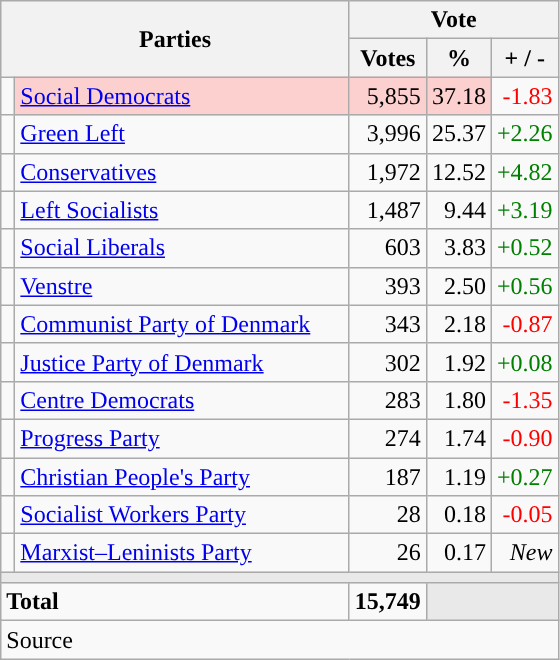<table class="wikitable" style="text-align:right;">
<tr>
<th style="text-align:centre;" rowspan="2" colspan="2" width="225">Parties</th>
<th colspan="3">Vote</th>
</tr>
<tr>
<th width="15">Votes</th>
<th width="15">%</th>
<th width="15">+ / -</th>
</tr>
<tr>
<td width="2" style="color:inherit;background:"></td>
<td bgcolor=#fbd0ce  align="left"><a href='#'>Social Democrats</a></td>
<td bgcolor=#fbd0ce>5,855</td>
<td bgcolor=#fbd0ce>37.18</td>
<td style=color:red;>-1.83</td>
</tr>
<tr>
<td width="2" style="color:inherit;background:"></td>
<td align="left"><a href='#'>Green Left</a></td>
<td>3,996</td>
<td>25.37</td>
<td style=color:green;>+2.26</td>
</tr>
<tr>
<td width="2" style="color:inherit;background:"></td>
<td align="left"><a href='#'>Conservatives</a></td>
<td>1,972</td>
<td>12.52</td>
<td style=color:green;>+4.82</td>
</tr>
<tr>
<td width="2" style="color:inherit;background:"></td>
<td align="left"><a href='#'>Left Socialists</a></td>
<td>1,487</td>
<td>9.44</td>
<td style=color:green;>+3.19</td>
</tr>
<tr>
<td width="2" style="color:inherit;background:"></td>
<td align="left"><a href='#'>Social Liberals</a></td>
<td>603</td>
<td>3.83</td>
<td style=color:green;>+0.52</td>
</tr>
<tr>
<td width="2" style="color:inherit;background:"></td>
<td align="left"><a href='#'>Venstre</a></td>
<td>393</td>
<td>2.50</td>
<td style=color:green;>+0.56</td>
</tr>
<tr>
<td width="2" style="color:inherit;background:"></td>
<td align="left"><a href='#'>Communist Party of Denmark</a></td>
<td>343</td>
<td>2.18</td>
<td style=color:red;>-0.87</td>
</tr>
<tr>
<td width="2" style="color:inherit;background:"></td>
<td align="left"><a href='#'>Justice Party of Denmark</a></td>
<td>302</td>
<td>1.92</td>
<td style=color:green;>+0.08</td>
</tr>
<tr>
<td width="2" style="color:inherit;background:"></td>
<td align="left"><a href='#'>Centre Democrats</a></td>
<td>283</td>
<td>1.80</td>
<td style=color:red;>-1.35</td>
</tr>
<tr>
<td width="2" style="color:inherit;background:"></td>
<td align="left"><a href='#'>Progress Party</a></td>
<td>274</td>
<td>1.74</td>
<td style=color:red;>-0.90</td>
</tr>
<tr>
<td width="2" style="color:inherit;background:"></td>
<td align="left"><a href='#'>Christian People's Party</a></td>
<td>187</td>
<td>1.19</td>
<td style=color:green;>+0.27</td>
</tr>
<tr>
<td width="2" style="color:inherit;background:"></td>
<td align="left"><a href='#'>Socialist Workers Party</a></td>
<td>28</td>
<td>0.18</td>
<td style=color:red;>-0.05</td>
</tr>
<tr>
<td width="2" style="color:inherit;background:"></td>
<td align="left"><a href='#'>Marxist–Leninists Party</a></td>
<td>26</td>
<td>0.17</td>
<td><em>New</em></td>
</tr>
<tr>
<td colspan="7" bgcolor="#E9E9E9"></td>
</tr>
<tr>
<td align="left" colspan="2"><strong>Total</strong></td>
<td><strong>15,749</strong></td>
<td bgcolor="#E9E9E9" colspan="2"></td>
</tr>
<tr>
<td align="left" colspan="6">Source</td>
</tr>
</table>
